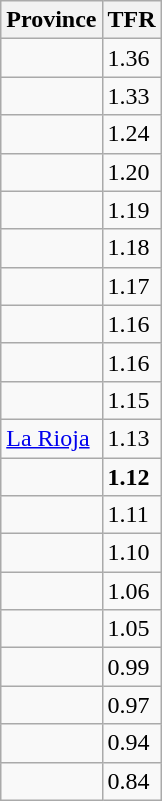<table class="wikitable">
<tr>
<th>Province</th>
<th>TFR</th>
</tr>
<tr>
<td></td>
<td>1.36</td>
</tr>
<tr>
<td></td>
<td>1.33</td>
</tr>
<tr>
<td></td>
<td>1.24</td>
</tr>
<tr>
<td></td>
<td>1.20</td>
</tr>
<tr>
<td></td>
<td>1.19</td>
</tr>
<tr>
<td></td>
<td>1.18</td>
</tr>
<tr>
<td></td>
<td>1.17</td>
</tr>
<tr>
<td></td>
<td>1.16</td>
</tr>
<tr>
<td></td>
<td>1.16</td>
</tr>
<tr>
<td></td>
<td>1.15</td>
</tr>
<tr>
<td> <a href='#'>La Rioja</a></td>
<td>1.13</td>
</tr>
<tr>
<td><strong></strong></td>
<td><strong>1.12</strong></td>
</tr>
<tr>
<td></td>
<td>1.11</td>
</tr>
<tr>
<td></td>
<td>1.10</td>
</tr>
<tr>
<td></td>
<td>1.06</td>
</tr>
<tr>
<td></td>
<td>1.05</td>
</tr>
<tr>
<td></td>
<td>0.99</td>
</tr>
<tr>
<td></td>
<td>0.97</td>
</tr>
<tr>
<td></td>
<td>0.94</td>
</tr>
<tr>
<td></td>
<td>0.84</td>
</tr>
</table>
